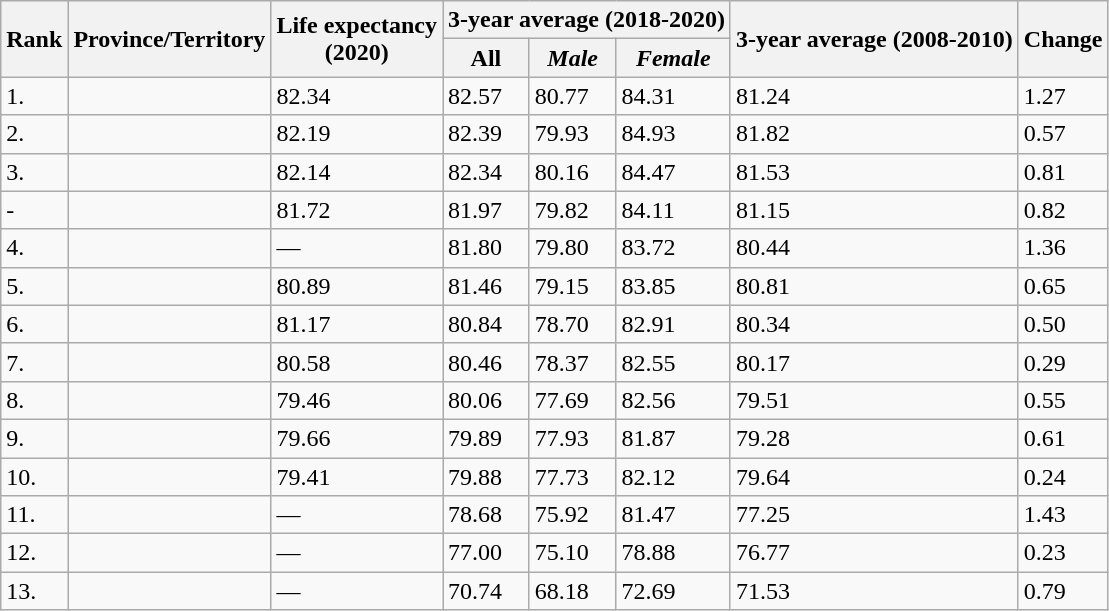<table class="wikitable sortable">
<tr>
<th rowspan="2">Rank</th>
<th rowspan="2">Province/Territory</th>
<th rowspan="2">Life expectancy<br>(2020)</th>
<th colspan="3">3-year average (2018-2020)</th>
<th rowspan="2">3-year average (2008-2010)</th>
<th rowspan="2">Change</th>
</tr>
<tr>
<th>All</th>
<th><em>Male</em></th>
<th><em>Female</em></th>
</tr>
<tr>
<td>1.</td>
<td></td>
<td>82.34</td>
<td>82.57</td>
<td>80.77</td>
<td>84.31</td>
<td>81.24</td>
<td> 1.27</td>
</tr>
<tr>
<td>2.</td>
<td></td>
<td>82.19</td>
<td>82.39</td>
<td>79.93</td>
<td>84.93</td>
<td>81.82</td>
<td> 0.57</td>
</tr>
<tr>
<td>3.</td>
<td></td>
<td>82.14</td>
<td>82.34</td>
<td>80.16</td>
<td>84.47</td>
<td>81.53</td>
<td> 0.81</td>
</tr>
<tr>
<td>-</td>
<td></td>
<td>81.72</td>
<td>81.97</td>
<td>79.82</td>
<td>84.11</td>
<td>81.15</td>
<td> 0.82</td>
</tr>
<tr>
<td>4.</td>
<td></td>
<td>—</td>
<td>81.80</td>
<td>79.80</td>
<td>83.72</td>
<td>80.44</td>
<td> 1.36</td>
</tr>
<tr>
<td>5.</td>
<td></td>
<td>80.89</td>
<td>81.46</td>
<td>79.15</td>
<td>83.85</td>
<td>80.81</td>
<td> 0.65</td>
</tr>
<tr>
<td>6.</td>
<td></td>
<td>81.17</td>
<td>80.84</td>
<td>78.70</td>
<td>82.91</td>
<td>80.34</td>
<td> 0.50</td>
</tr>
<tr>
<td>7.</td>
<td></td>
<td>80.58</td>
<td>80.46</td>
<td>78.37</td>
<td>82.55</td>
<td>80.17</td>
<td> 0.29</td>
</tr>
<tr>
<td>8.</td>
<td></td>
<td>79.46</td>
<td>80.06</td>
<td>77.69</td>
<td>82.56</td>
<td>79.51</td>
<td> 0.55</td>
</tr>
<tr>
<td>9.</td>
<td></td>
<td>79.66</td>
<td>79.89</td>
<td>77.93</td>
<td>81.87</td>
<td>79.28</td>
<td> 0.61</td>
</tr>
<tr>
<td>10.</td>
<td></td>
<td>79.41</td>
<td>79.88</td>
<td>77.73</td>
<td>82.12</td>
<td>79.64</td>
<td> 0.24</td>
</tr>
<tr>
<td>11.</td>
<td></td>
<td>—</td>
<td>78.68</td>
<td>75.92</td>
<td>81.47</td>
<td>77.25</td>
<td> 1.43</td>
</tr>
<tr>
<td>12.</td>
<td></td>
<td>—</td>
<td>77.00</td>
<td>75.10</td>
<td>78.88</td>
<td>76.77</td>
<td> 0.23</td>
</tr>
<tr>
<td>13.</td>
<td></td>
<td>—</td>
<td>70.74</td>
<td>68.18</td>
<td>72.69</td>
<td>71.53</td>
<td> 0.79</td>
</tr>
</table>
